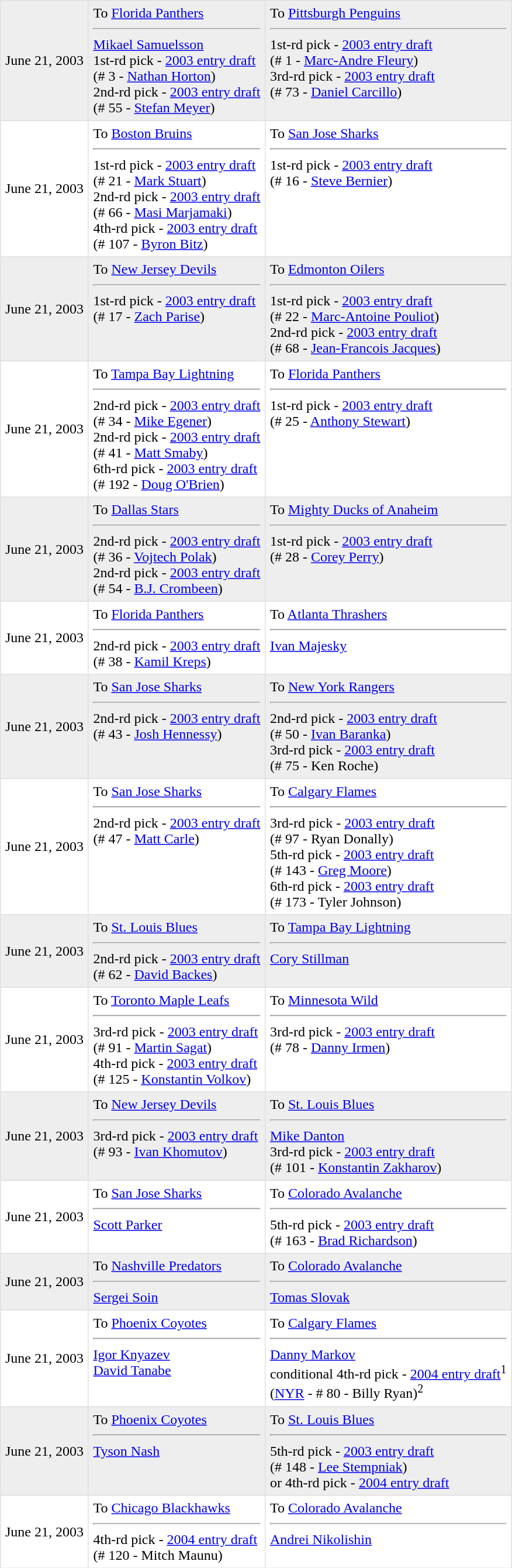<table border=1 style="border-collapse:collapse" bordercolor="#DFDFDF"  cellpadding="5">
<tr bgcolor="#eeeeee">
<td>June 21, 2003</td>
<td valign="top">To <a href='#'>Florida Panthers</a><hr><a href='#'>Mikael Samuelsson</a><br>1st-rd pick - <a href='#'>2003 entry draft</a><br>(# 3 - <a href='#'>Nathan Horton</a>)<br>2nd-rd pick - <a href='#'>2003 entry draft</a><br>(# 55 - <a href='#'>Stefan Meyer</a>)</td>
<td valign="top">To <a href='#'>Pittsburgh Penguins</a><hr>1st-rd pick - <a href='#'>2003 entry draft</a><br>(# 1 - <a href='#'>Marc-Andre Fleury</a>)<br>3rd-rd pick - <a href='#'>2003 entry draft</a><br>(# 73 - <a href='#'>Daniel Carcillo</a>)</td>
</tr>
<tr>
<td>June 21, 2003</td>
<td valign="top">To <a href='#'>Boston Bruins</a><hr>1st-rd pick - <a href='#'>2003 entry draft</a><br>(# 21 -  <a href='#'>Mark Stuart</a>)<br>2nd-rd pick - <a href='#'>2003 entry draft</a><br>(# 66 - <a href='#'>Masi Marjamaki</a>)<br>4th-rd pick - <a href='#'>2003 entry draft</a><br>(# 107 - <a href='#'>Byron Bitz</a>)</td>
<td valign="top">To <a href='#'>San Jose Sharks</a><hr>1st-rd pick - <a href='#'>2003 entry draft</a><br>(# 16 -  <a href='#'>Steve Bernier</a>)</td>
</tr>
<tr bgcolor="#eeeeee">
<td>June 21, 2003</td>
<td valign="top">To <a href='#'>New Jersey Devils</a><hr>1st-rd pick - <a href='#'>2003 entry draft</a><br>(# 17 - <a href='#'>Zach Parise</a>)</td>
<td valign="top">To <a href='#'>Edmonton Oilers</a><hr>1st-rd pick - <a href='#'>2003 entry draft</a><br>(# 22 - <a href='#'>Marc-Antoine Pouliot</a>)<br>2nd-rd pick - <a href='#'>2003 entry draft</a><br>(# 68 - <a href='#'>Jean-Francois Jacques</a>)</td>
</tr>
<tr>
<td>June 21, 2003</td>
<td valign="top">To <a href='#'>Tampa Bay Lightning</a><hr>2nd-rd pick - <a href='#'>2003 entry draft</a><br>(# 34 - <a href='#'>Mike Egener</a>)<br>2nd-rd pick - <a href='#'>2003 entry draft</a><br>(# 41 - <a href='#'>Matt Smaby</a>)<br>6th-rd pick - <a href='#'>2003 entry draft</a><br>(# 192 - <a href='#'>Doug O'Brien</a>)</td>
<td valign="top">To <a href='#'>Florida Panthers</a><hr>1st-rd pick - <a href='#'>2003 entry draft</a><br>(# 25 - <a href='#'>Anthony Stewart</a>)</td>
</tr>
<tr bgcolor="#eeeeee">
<td>June 21, 2003</td>
<td valign="top">To <a href='#'>Dallas Stars</a><hr>2nd-rd pick - <a href='#'>2003 entry draft</a><br>(# 36 - <a href='#'>Vojtech Polak</a>)<br>2nd-rd pick - <a href='#'>2003 entry draft</a><br>(# 54 - <a href='#'>B.J. Crombeen</a>)</td>
<td valign="top">To <a href='#'>Mighty Ducks of Anaheim</a><hr>1st-rd pick - <a href='#'>2003 entry draft</a><br>(# 28 - <a href='#'>Corey Perry</a>)</td>
</tr>
<tr>
<td>June 21, 2003</td>
<td valign="top">To <a href='#'>Florida Panthers</a><hr>2nd-rd pick - <a href='#'>2003 entry draft</a><br>(# 38 - <a href='#'>Kamil Kreps</a>)</td>
<td valign="top">To <a href='#'>Atlanta Thrashers</a><hr><a href='#'>Ivan Majesky</a></td>
</tr>
<tr bgcolor="#eeeeee">
<td>June 21, 2003</td>
<td valign="top">To <a href='#'>San Jose Sharks</a><hr>2nd-rd pick - <a href='#'>2003 entry draft</a><br>(# 43 - <a href='#'>Josh Hennessy</a>)</td>
<td valign="top">To <a href='#'>New York Rangers</a><hr>2nd-rd pick - <a href='#'>2003 entry draft</a><br>(# 50 - <a href='#'>Ivan Baranka</a>)<br>3rd-rd pick - <a href='#'>2003 entry draft</a><br>(# 75 - Ken Roche)</td>
</tr>
<tr>
<td>June 21, 2003</td>
<td valign="top">To <a href='#'>San Jose Sharks</a><hr>2nd-rd pick - <a href='#'>2003 entry draft</a><br>(# 47 - <a href='#'>Matt Carle</a>)</td>
<td valign="top">To <a href='#'>Calgary Flames</a><hr>3rd-rd pick - <a href='#'>2003 entry draft</a><br>(# 97 - Ryan Donally)<br>5th-rd pick - <a href='#'>2003 entry draft</a><br>(# 143 - <a href='#'>Greg Moore</a>)<br>6th-rd pick - <a href='#'>2003 entry draft</a><br>(# 173 - Tyler Johnson)</td>
</tr>
<tr bgcolor="#eeeeee">
<td>June 21, 2003</td>
<td valign="top">To <a href='#'>St. Louis Blues</a><hr>2nd-rd pick - <a href='#'>2003 entry draft</a><br>(# 62 - <a href='#'>David Backes</a>)</td>
<td valign="top">To <a href='#'>Tampa Bay Lightning</a><hr><a href='#'>Cory Stillman</a></td>
</tr>
<tr>
<td>June 21, 2003</td>
<td valign="top">To <a href='#'>Toronto Maple Leafs</a><hr>3rd-rd pick - <a href='#'>2003 entry draft</a><br>(# 91 - <a href='#'>Martin Sagat</a>)<br>4th-rd pick - <a href='#'>2003 entry draft</a><br>(# 125 - <a href='#'>Konstantin Volkov</a>)</td>
<td valign="top">To <a href='#'>Minnesota Wild</a><hr>3rd-rd pick - <a href='#'>2003 entry draft</a><br>(# 78 - <a href='#'>Danny Irmen</a>)</td>
</tr>
<tr bgcolor="#eeeeee">
<td>June 21, 2003</td>
<td valign="top">To <a href='#'>New Jersey Devils</a><hr>3rd-rd pick - <a href='#'>2003 entry draft</a><br>(# 93 - <a href='#'>Ivan Khomutov</a>)</td>
<td valign="top">To <a href='#'>St. Louis Blues</a><hr><a href='#'>Mike Danton</a><br>3rd-rd pick - <a href='#'>2003 entry draft</a><br>(# 101 - <a href='#'>Konstantin Zakharov</a>)</td>
</tr>
<tr>
<td>June 21, 2003</td>
<td valign="top">To <a href='#'>San Jose Sharks</a><hr><a href='#'>Scott Parker</a></td>
<td valign="top">To <a href='#'>Colorado Avalanche</a><hr>5th-rd pick - <a href='#'>2003 entry draft</a><br>(# 163 - <a href='#'>Brad Richardson</a>)</td>
</tr>
<tr bgcolor="#eeeeee">
<td>June 21, 2003</td>
<td valign="top">To <a href='#'>Nashville Predators</a><hr><a href='#'>Sergei Soin</a></td>
<td valign="top">To <a href='#'>Colorado Avalanche</a><hr><a href='#'>Tomas Slovak</a></td>
</tr>
<tr>
<td>June 21, 2003</td>
<td valign="top">To <a href='#'>Phoenix Coyotes</a><hr><a href='#'>Igor Knyazev</a><br><a href='#'>David Tanabe</a></td>
<td valign="top">To <a href='#'>Calgary Flames</a><hr><a href='#'>Danny Markov</a><br>conditional 4th-rd pick - <a href='#'>2004 entry draft</a><sup>1</sup><br>(<a href='#'>NYR</a> - # 80 - Billy Ryan)<sup>2</sup></td>
</tr>
<tr bgcolor="#eeeeee">
<td>June 21, 2003</td>
<td valign="top">To <a href='#'>Phoenix Coyotes</a><hr><a href='#'>Tyson Nash</a></td>
<td valign="top">To <a href='#'>St. Louis Blues</a><hr>5th-rd pick - <a href='#'>2003 entry draft</a><br>(# 148 - <a href='#'>Lee Stempniak</a>)<br>or 4th-rd pick - <a href='#'>2004 entry draft</a></td>
</tr>
<tr>
<td>June 21, 2003</td>
<td valign="top">To <a href='#'>Chicago Blackhawks</a><hr>4th-rd pick - <a href='#'>2004 entry draft</a><br>(# 120 - Mitch Maunu)</td>
<td valign="top">To <a href='#'>Colorado Avalanche</a><hr><a href='#'>Andrei Nikolishin</a></td>
</tr>
</table>
